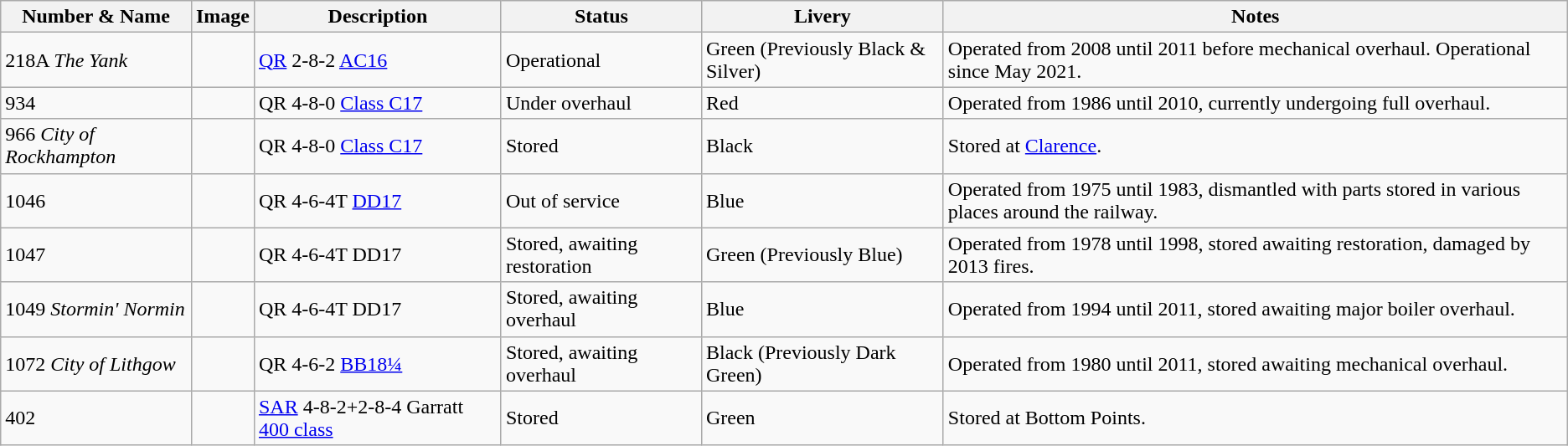<table class="wikitable">
<tr>
<th>Number & Name</th>
<th>Image</th>
<th>Description</th>
<th>Status</th>
<th>Livery</th>
<th>Notes</th>
</tr>
<tr>
<td>218A <em>The Yank</em></td>
<td></td>
<td><a href='#'>QR</a> 2-8-2 <a href='#'>AC16</a></td>
<td>Operational</td>
<td>Green (Previously Black & Silver)</td>
<td>Operated from 2008 until 2011 before mechanical overhaul. Operational since May 2021.</td>
</tr>
<tr>
<td>934</td>
<td></td>
<td>QR 4-8-0 <a href='#'>Class C17</a></td>
<td>Under overhaul</td>
<td>Red</td>
<td>Operated from 1986 until 2010, currently undergoing full overhaul.</td>
</tr>
<tr>
<td>966 <em>City of Rockhampton</em></td>
<td></td>
<td>QR 4-8-0 <a href='#'>Class C17</a></td>
<td>Stored</td>
<td>Black</td>
<td>Stored at <a href='#'>Clarence</a>.</td>
</tr>
<tr>
<td>1046</td>
<td></td>
<td>QR 4-6-4T <a href='#'>DD17</a></td>
<td>Out of service</td>
<td>Blue</td>
<td>Operated from 1975 until 1983, dismantled with parts stored in various places around the railway.</td>
</tr>
<tr>
<td>1047</td>
<td></td>
<td>QR 4-6-4T DD17</td>
<td>Stored, awaiting restoration</td>
<td>Green (Previously Blue)</td>
<td>Operated from 1978 until 1998, stored awaiting restoration, damaged by 2013 fires.</td>
</tr>
<tr>
<td>1049 <em>Stormin' Normin</em></td>
<td></td>
<td>QR 4-6-4T DD17</td>
<td>Stored, awaiting overhaul</td>
<td>Blue</td>
<td>Operated from 1994 until 2011, stored awaiting major boiler overhaul.</td>
</tr>
<tr>
<td>1072 <em>City of Lithgow</em></td>
<td></td>
<td>QR 4-6-2 <a href='#'>BB18¼</a></td>
<td>Stored, awaiting overhaul</td>
<td>Black (Previously Dark Green)</td>
<td>Operated from 1980 until 2011, stored awaiting mechanical overhaul.</td>
</tr>
<tr>
<td>402</td>
<td></td>
<td><a href='#'>SAR</a> 4‑8‑2+2‑8‑4 Garratt <a href='#'>400 class</a></td>
<td>Stored</td>
<td>Green</td>
<td>Stored at Bottom Points.</td>
</tr>
</table>
